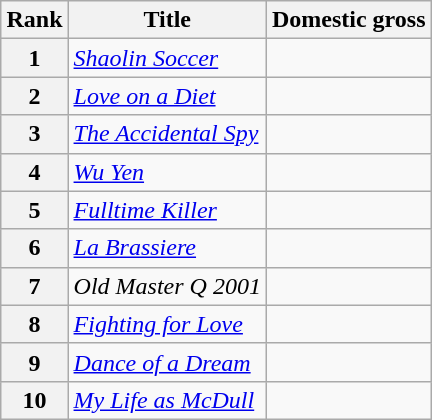<table class="wikitable sortable" style="margin:auto; margin:auto;">
<tr>
<th>Rank</th>
<th>Title</th>
<th>Domestic gross</th>
</tr>
<tr>
<th style="text-align:center;">1</th>
<td><em><a href='#'>Shaolin Soccer</a></em></td>
<td></td>
</tr>
<tr>
<th style="text-align:center;">2</th>
<td><em><a href='#'>Love on a Diet</a></em></td>
<td></td>
</tr>
<tr>
<th style="text-align:center;">3</th>
<td><em><a href='#'>The Accidental Spy</a></em></td>
<td></td>
</tr>
<tr>
<th style="text-align:center;">4</th>
<td><em><a href='#'>Wu Yen</a></em></td>
<td></td>
</tr>
<tr>
<th style="text-align:center;">5</th>
<td><em><a href='#'>Fulltime Killer</a></em></td>
<td></td>
</tr>
<tr>
<th style="text-align:center;">6</th>
<td><em><a href='#'>La Brassiere</a></em></td>
<td></td>
</tr>
<tr>
<th style="text-align:center;">7</th>
<td><em>Old Master Q 2001</em></td>
<td></td>
</tr>
<tr>
<th style="text-align:center;">8</th>
<td><em><a href='#'>Fighting for Love</a></em></td>
<td></td>
</tr>
<tr>
<th style="text-align:center;">9</th>
<td><em><a href='#'>Dance of a Dream</a></em></td>
<td></td>
</tr>
<tr>
<th style="text-align:center;">10</th>
<td><em><a href='#'>My Life as McDull</a></em></td>
<td></td>
</tr>
</table>
